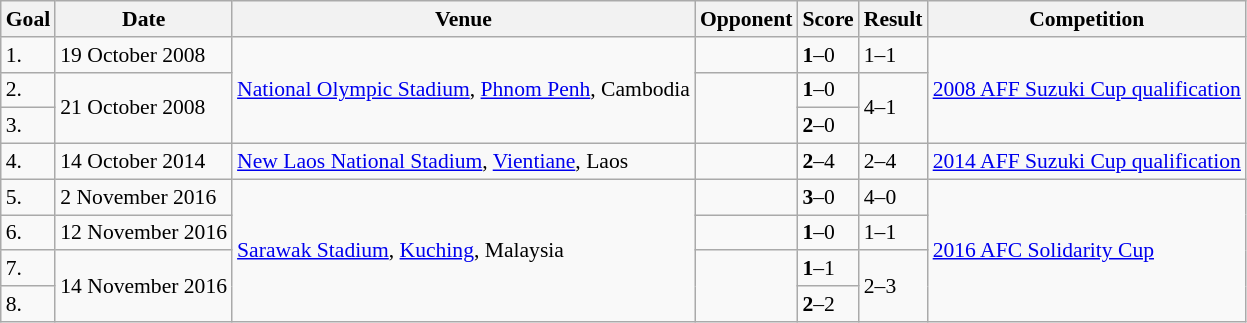<table class="wikitable" style="font-size:90%;">
<tr>
<th>Goal</th>
<th>Date</th>
<th>Venue</th>
<th>Opponent</th>
<th>Score</th>
<th>Result</th>
<th>Competition</th>
</tr>
<tr>
<td>1.</td>
<td>19 October 2008</td>
<td rowspan="3"><a href='#'>National Olympic Stadium</a>, <a href='#'>Phnom Penh</a>, Cambodia</td>
<td></td>
<td><strong>1</strong>–0</td>
<td>1–1</td>
<td rowspan="3"><a href='#'>2008 AFF Suzuki Cup qualification</a></td>
</tr>
<tr>
<td>2.</td>
<td rowspan="2">21 October 2008</td>
<td rowspan="2"></td>
<td><strong>1</strong>–0</td>
<td rowspan="2">4–1</td>
</tr>
<tr>
<td>3.</td>
<td><strong>2</strong>–0</td>
</tr>
<tr>
<td>4.</td>
<td>14 October 2014</td>
<td><a href='#'>New Laos National Stadium</a>, <a href='#'>Vientiane</a>, Laos</td>
<td></td>
<td><strong>2</strong>–4</td>
<td>2–4</td>
<td><a href='#'>2014 AFF Suzuki Cup qualification</a></td>
</tr>
<tr>
<td>5.</td>
<td>2 November 2016</td>
<td rowspan="4"><a href='#'>Sarawak Stadium</a>, <a href='#'>Kuching</a>, Malaysia</td>
<td></td>
<td><strong>3</strong>–0</td>
<td>4–0</td>
<td rowspan="4"><a href='#'>2016 AFC Solidarity Cup</a></td>
</tr>
<tr>
<td>6.</td>
<td>12 November 2016</td>
<td></td>
<td><strong>1</strong>–0</td>
<td>1–1</td>
</tr>
<tr>
<td>7.</td>
<td rowspan="2">14 November 2016</td>
<td rowspan="2"></td>
<td><strong>1</strong>–1</td>
<td rowspan="2">2–3</td>
</tr>
<tr>
<td>8.</td>
<td><strong>2</strong>–2</td>
</tr>
</table>
